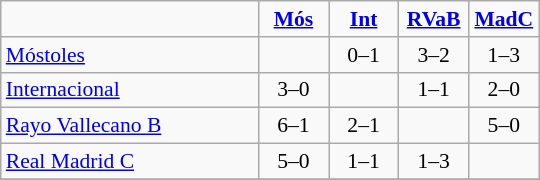<table style="font-size: 90%; text-align: center" class="wikitable">
<tr>
<td width=165></td>
<td align="center" width=40><strong><a href='#'>Mós</a></strong></td>
<td width=40><strong><a href='#'>Int</a></strong></td>
<td width=40><strong><a href='#'>RVaB</a></strong></td>
<td width=40><strong><a href='#'>MadC</a></strong></td>
</tr>
<tr>
<td align=left><a href='#'>Móstoles</a></td>
<td></td>
<td> 0–1</td>
<td> 3–2</td>
<td> 1–3</td>
</tr>
<tr>
<td align=left><a href='#'>Internacional</a></td>
<td> 3–0</td>
<td></td>
<td> 1–1</td>
<td> 2–0</td>
</tr>
<tr>
<td align=left><a href='#'>Rayo Vallecano B</a></td>
<td> 6–1</td>
<td> 2–1</td>
<td></td>
<td> 5–0</td>
</tr>
<tr>
<td align=left><a href='#'>Real Madrid C</a></td>
<td> 5–0</td>
<td> 1–1</td>
<td> 1–3</td>
<td></td>
</tr>
<tr>
</tr>
</table>
